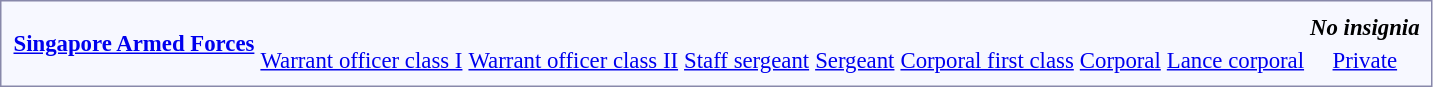<table style="border:1px solid #8888aa; background-color:#f7f8ff; padding:5px; font-size:95%; margin: 0px 12px 12px 0px;">
<tr style="text-align:center;">
<td rowspan=2><strong> <a href='#'>Singapore Armed Forces</a></strong><br></td>
<td colspan=6></td>
<td colspan=2></td>
<td colspan=2></td>
<td colspan=6></td>
<td colspan=6></td>
<td colspan=4></td>
<td colspan=2></td>
<td colspan=8><strong><em>No insignia</em></strong></td>
</tr>
<tr style="text-align:center;">
<td colspan=6><a href='#'>Warrant officer class I</a></td>
<td colspan=2><a href='#'>Warrant officer class II</a></td>
<td colspan=2><a href='#'>Staff sergeant</a></td>
<td colspan=6><a href='#'>Sergeant</a></td>
<td colspan=6><a href='#'>Corporal first class</a></td>
<td colspan=4><a href='#'>Corporal</a></td>
<td colspan=2><a href='#'>Lance corporal</a></td>
<td colspan=8><a href='#'>Private</a></td>
</tr>
</table>
